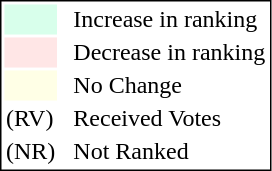<table style="border:1px solid black;">
<tr>
<td style="background:#D8FFEB; width:20px;"></td>
<td> </td>
<td>Increase in ranking</td>
</tr>
<tr>
<td style="background:#FFE6E6; width:20px;"></td>
<td> </td>
<td>Decrease in ranking</td>
</tr>
<tr>
<td style="background:#FFFFE6; width:20px;"></td>
<td> </td>
<td>No Change</td>
</tr>
<tr>
<td>(RV)</td>
<td> </td>
<td>Received Votes</td>
</tr>
<tr>
<td>(NR)</td>
<td> </td>
<td>Not Ranked</td>
</tr>
</table>
